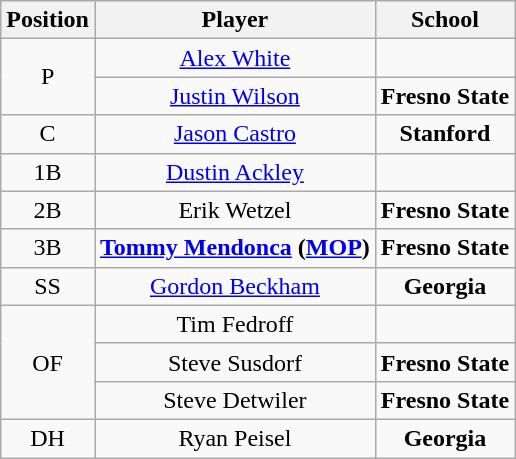<table class="wikitable" style=text-align:center>
<tr>
<th>Position</th>
<th>Player</th>
<th>School</th>
</tr>
<tr>
<td rowspan=2>P</td>
<td><a href='#'>Alex White</a></td>
<td style=></td>
</tr>
<tr>
<td><a href='#'>Justin Wilson</a></td>
<td style=><strong>Fresno State</strong></td>
</tr>
<tr>
<td>C</td>
<td><a href='#'>Jason Castro</a></td>
<td style=><strong>Stanford</strong></td>
</tr>
<tr>
<td>1B</td>
<td><a href='#'>Dustin Ackley</a></td>
<td style=></td>
</tr>
<tr>
<td>2B</td>
<td>Erik Wetzel</td>
<td style=><strong>Fresno State</strong></td>
</tr>
<tr>
<td>3B</td>
<td><strong><a href='#'>Tommy Mendonca</a> (<a href='#'>MOP</a>)</strong></td>
<td style=><strong>Fresno State</strong></td>
</tr>
<tr>
<td>SS</td>
<td><a href='#'>Gordon Beckham</a></td>
<td style=><strong>Georgia</strong></td>
</tr>
<tr>
<td rowspan=3>OF</td>
<td>Tim Fedroff</td>
<td style=></td>
</tr>
<tr>
<td>Steve Susdorf</td>
<td style=><strong>Fresno State</strong></td>
</tr>
<tr>
<td>Steve Detwiler</td>
<td style=><strong>Fresno State</strong></td>
</tr>
<tr>
<td>DH</td>
<td>Ryan Peisel</td>
<td style=><strong>Georgia</strong></td>
</tr>
</table>
